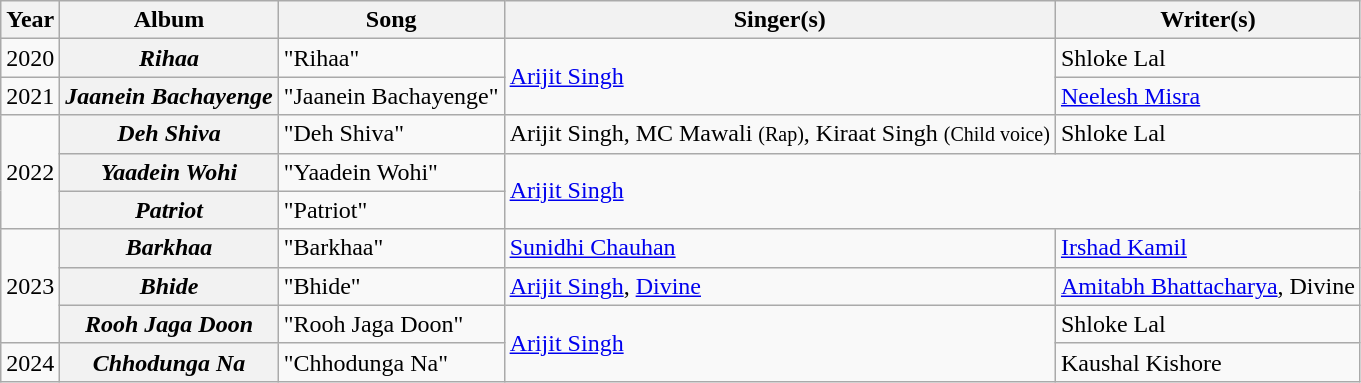<table class="wikitable plainrowheaders">
<tr>
<th>Year</th>
<th>Album</th>
<th>Song</th>
<th>Singer(s)</th>
<th>Writer(s)</th>
</tr>
<tr>
<td>2020</td>
<th scope="row"><em>Rihaa</em></th>
<td>"Rihaa"</td>
<td rowspan="2"><a href='#'>Arijit Singh</a></td>
<td>Shloke Lal</td>
</tr>
<tr>
<td>2021</td>
<th scope="row"><em>Jaanein Bachayenge</em></th>
<td>"Jaanein Bachayenge"</td>
<td><a href='#'>Neelesh Misra</a></td>
</tr>
<tr>
<td rowspan="3">2022</td>
<th scope="row"><em>Deh Shiva</em></th>
<td>"Deh Shiva"</td>
<td>Arijit Singh, MC Mawali <small>(Rap)</small>, Kiraat Singh <small>(Child voice)</small></td>
<td>Shloke Lal</td>
</tr>
<tr>
<th scope="row"><em>Yaadein Wohi</em></th>
<td>"Yaadein Wohi"</td>
<td colspan="2" rowspan="2"><a href='#'>Arijit Singh</a></td>
</tr>
<tr>
<th scope="row"><em>Patriot</em></th>
<td>"Patriot"</td>
</tr>
<tr>
<td rowspan="3">2023</td>
<th scope="row"><em>Barkhaa</em></th>
<td>"Barkhaa"</td>
<td><a href='#'>Sunidhi Chauhan</a></td>
<td><a href='#'>Irshad Kamil</a></td>
</tr>
<tr>
<th scope="row"><em>Bhide</em></th>
<td>"Bhide"</td>
<td><a href='#'>Arijit Singh</a>, <a href='#'>Divine</a></td>
<td><a href='#'>Amitabh Bhattacharya</a>, Divine</td>
</tr>
<tr>
<th scope="row"><em>Rooh Jaga Doon</em></th>
<td>"Rooh Jaga Doon"</td>
<td rowspan=2><a href='#'>Arijit Singh</a></td>
<td>Shloke Lal</td>
</tr>
<tr>
<td>2024</td>
<th scope="row"><em>Chhodunga Na</em></th>
<td>"Chhodunga Na"</td>
<td>Kaushal Kishore</td>
</tr>
</table>
